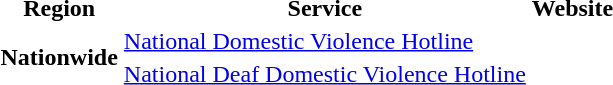<table>
<tr>
<th>Region</th>
<th>Service</th>
<th>Website</th>
</tr>
<tr>
<th rowspan="2">Nationwide</th>
<td><a href='#'>National Domestic Violence Hotline</a></td>
<td></td>
</tr>
<tr>
<td><a href='#'>National Deaf Domestic Violence Hotline</a></td>
<td></td>
</tr>
</table>
